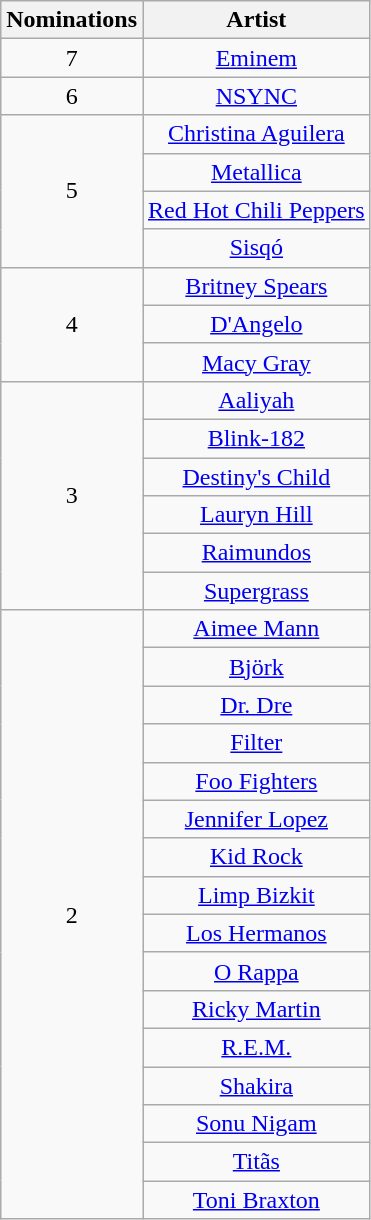<table class="wikitable" rowspan="2" style="text-align:center">
<tr>
<th scope="col" style="width:55px;">Nominations</th>
<th scope="col" style="text-align:center;">Artist</th>
</tr>
<tr>
<td style="text-align:center">7</td>
<td><a href='#'>Eminem</a></td>
</tr>
<tr>
<td style="text-align:center">6</td>
<td><a href='#'>NSYNC</a></td>
</tr>
<tr>
<td rowspan="4" style="text-align:center">5</td>
<td><a href='#'>Christina Aguilera</a></td>
</tr>
<tr>
<td><a href='#'>Metallica</a></td>
</tr>
<tr>
<td><a href='#'>Red Hot Chili Peppers</a></td>
</tr>
<tr>
<td><a href='#'>Sisqó</a></td>
</tr>
<tr>
<td rowspan="3" style="text-align:center">4</td>
<td><a href='#'>Britney Spears</a></td>
</tr>
<tr>
<td><a href='#'>D'Angelo</a></td>
</tr>
<tr>
<td><a href='#'>Macy Gray</a></td>
</tr>
<tr>
<td rowspan="6" style="text-align:center">3</td>
<td><a href='#'>Aaliyah</a></td>
</tr>
<tr>
<td><a href='#'>Blink-182</a></td>
</tr>
<tr>
<td><a href='#'>Destiny's Child</a></td>
</tr>
<tr>
<td><a href='#'>Lauryn Hill</a></td>
</tr>
<tr>
<td><a href='#'>Raimundos</a></td>
</tr>
<tr>
<td><a href='#'>Supergrass</a></td>
</tr>
<tr>
<td rowspan="16" style="text-align:center">2</td>
<td><a href='#'>Aimee Mann</a></td>
</tr>
<tr>
<td><a href='#'>Björk</a></td>
</tr>
<tr>
<td><a href='#'>Dr. Dre</a></td>
</tr>
<tr>
<td><a href='#'>Filter</a></td>
</tr>
<tr>
<td><a href='#'>Foo Fighters</a></td>
</tr>
<tr>
<td><a href='#'>Jennifer Lopez</a></td>
</tr>
<tr>
<td><a href='#'>Kid Rock</a></td>
</tr>
<tr>
<td><a href='#'>Limp Bizkit</a></td>
</tr>
<tr>
<td><a href='#'>Los Hermanos</a></td>
</tr>
<tr>
<td><a href='#'>O Rappa</a></td>
</tr>
<tr>
<td><a href='#'>Ricky Martin</a></td>
</tr>
<tr>
<td><a href='#'>R.E.M.</a></td>
</tr>
<tr>
<td><a href='#'>Shakira</a></td>
</tr>
<tr>
<td><a href='#'>Sonu Nigam</a></td>
</tr>
<tr>
<td><a href='#'>Titãs</a></td>
</tr>
<tr>
<td><a href='#'>Toni Braxton</a></td>
</tr>
</table>
